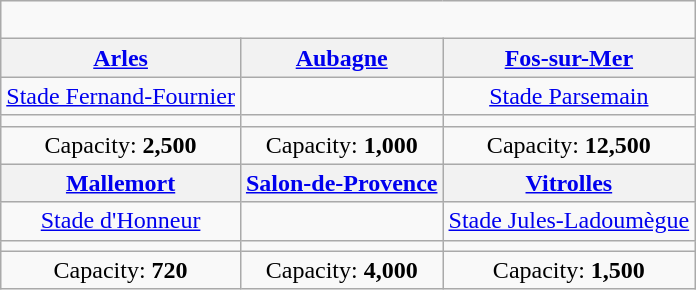<table class="wikitable" style="text-align:center">
<tr>
<td colspan=3><br></td>
</tr>
<tr>
<th><a href='#'>Arles</a></th>
<th><a href='#'>Aubagne</a></th>
<th><a href='#'>Fos-sur-Mer</a></th>
</tr>
<tr>
<td><a href='#'>Stade Fernand-Fournier</a></td>
<td></td>
<td><a href='#'>Stade Parsemain</a></td>
</tr>
<tr>
<td></td>
<td></td>
<td></td>
</tr>
<tr>
<td>Capacity: <strong>2,500</strong></td>
<td>Capacity: <strong>1,000</strong></td>
<td>Capacity: <strong>12,500</strong></td>
</tr>
<tr>
<th><a href='#'>Mallemort</a></th>
<th><a href='#'>Salon-de-Provence</a></th>
<th><a href='#'>Vitrolles</a></th>
</tr>
<tr>
<td><a href='#'>Stade d'Honneur</a></td>
<td></td>
<td><a href='#'>Stade Jules-Ladoumègue</a></td>
</tr>
<tr>
<td></td>
<td></td>
<td></td>
</tr>
<tr>
<td>Capacity: <strong>720</strong></td>
<td>Capacity: <strong>4,000</strong></td>
<td>Capacity: <strong>1,500</strong></td>
</tr>
</table>
